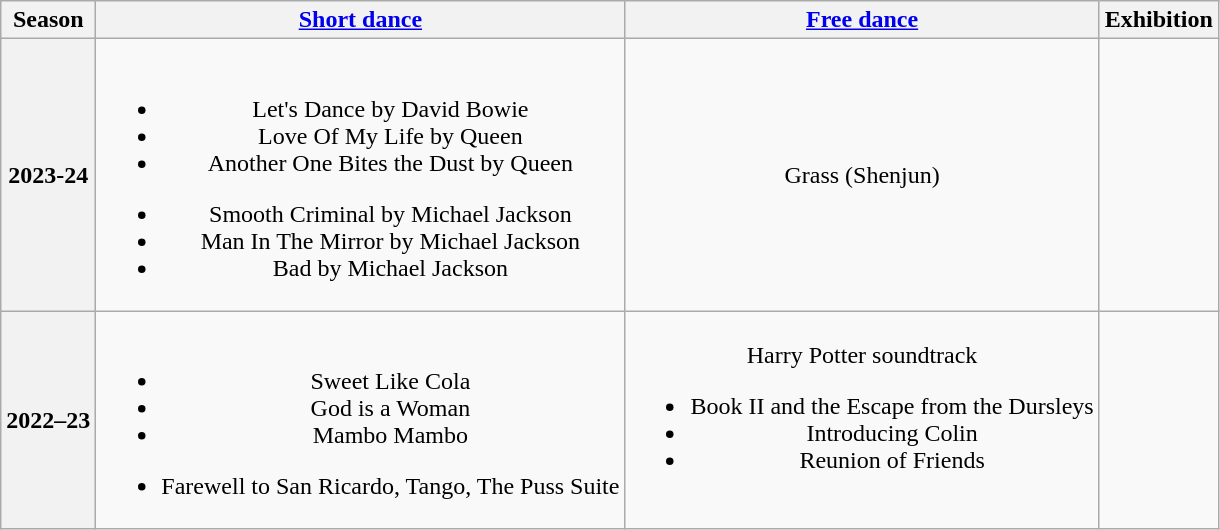<table class=wikitable style=text-align:center>
<tr>
<th>Season</th>
<th><a href='#'>Short dance</a></th>
<th><a href='#'>Free dance</a></th>
<th>Exhibition</th>
</tr>
<tr>
<th>2023-24</th>
<td><br><ul><li>Let's Dance by David Bowie</li><li>Love Of My Life by Queen</li><li>Another One Bites the Dust by Queen<br> </li></ul><ul><li>Smooth Criminal by Michael Jackson</li><li>Man In The Mirror by Michael Jackson</li><li>Bad by Michael Jackson<br> </li></ul></td>
<td>Grass (Shenjun)<br></td>
<td></td>
</tr>
<tr>
<th>2022–23 </th>
<td><br><ul><li> Sweet Like Cola</li><li> God is a Woman</li><li> Mambo Mambo<br> </li></ul><ul><li> Farewell to San Ricardo, Tango, The Puss Suite <br> </li></ul></td>
<td>Harry Potter soundtrack<br><ul><li>Book II and the Escape from the Dursleys</li><li>Introducing Colin</li><li>Reunion of Friends <br> </li></ul></td>
<td></td>
</tr>
</table>
